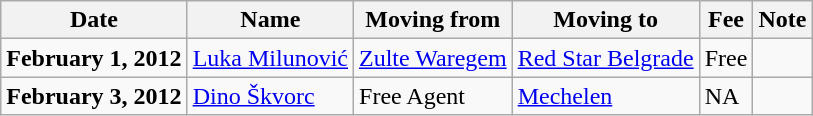<table class="wikitable sortable">
<tr>
<th>Date</th>
<th>Name</th>
<th>Moving from</th>
<th>Moving to</th>
<th>Fee</th>
<th>Note</th>
</tr>
<tr>
<td><strong>February 1, 2012</strong></td>
<td> <a href='#'>Luka Milunović</a></td>
<td> <a href='#'>Zulte Waregem</a></td>
<td> <a href='#'>Red Star Belgrade</a></td>
<td>Free</td>
<td></td>
</tr>
<tr>
<td><strong>February 3, 2012</strong></td>
<td> <a href='#'>Dino Škvorc</a></td>
<td>Free Agent</td>
<td> <a href='#'>Mechelen</a></td>
<td>NA </td>
<td></td>
</tr>
</table>
